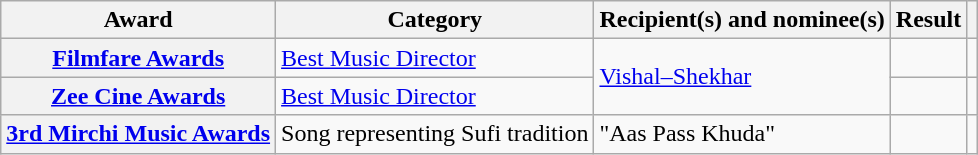<table class="wikitable plainrowheaders sortable">
<tr>
<th scope="col">Award</th>
<th scope="col">Category</th>
<th scope="col">Recipient(s) and nominee(s)</th>
<th scope="col">Result</th>
<th scope="col" class="unsortable"></th>
</tr>
<tr>
<th scope="row"><a href='#'>Filmfare Awards</a></th>
<td><a href='#'>Best Music Director</a></td>
<td rowspan="2"><a href='#'>Vishal–Shekhar</a></td>
<td></td>
<td style="text-align:center;"></td>
</tr>
<tr>
<th scope="row"><a href='#'>Zee Cine Awards</a></th>
<td><a href='#'>Best Music Director</a></td>
<td></td>
<td style="text-align:center;"></td>
</tr>
<tr>
<th scope="row"><a href='#'>3rd Mirchi Music Awards</a></th>
<td>Song representing Sufi tradition</td>
<td>"Aas Pass Khuda"</td>
<td></td>
<td style="text-align:center;"></td>
</tr>
</table>
